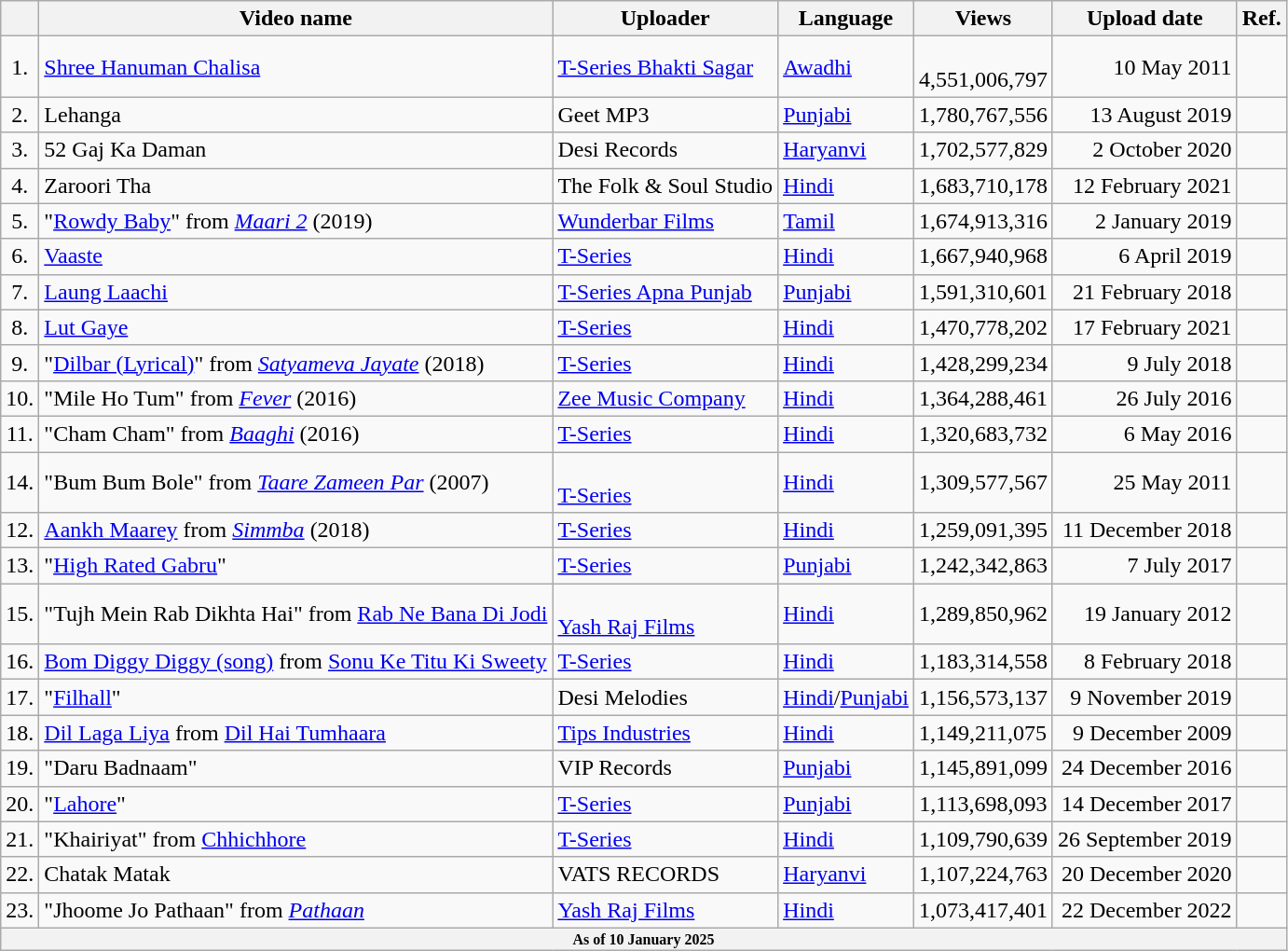<table class="wikitable sortable">
<tr>
<th></th>
<th>Video name</th>
<th>Uploader</th>
<th>Language</th>
<th>Views</th>
<th data-sort-type="usLongDate">Upload date</th>
<th class="unsortable">Ref.</th>
</tr>
<tr>
<td align="center">1.</td>
<td><a href='#'>Shree Hanuman Chalisa</a></td>
<td><a href='#'>T-Series Bhakti Sagar</a></td>
<td><a href='#'>Awadhi</a></td>
<td align="center"><br>4,551,006,797</td>
<td align="right">10 May 2011</td>
<td></td>
</tr>
<tr>
<td align="center">2.</td>
<td>Lehanga</td>
<td>Geet MP3</td>
<td><a href='#'>Punjabi</a></td>
<td align="center">1,780,767,556</td>
<td align="right">13 August 2019</td>
<td></td>
</tr>
<tr>
<td align="center">3.</td>
<td>52 Gaj Ka Daman</td>
<td>Desi Records</td>
<td><a href='#'>Haryanvi</a></td>
<td align="center">1,702,577,829</td>
<td align="right">2 October 2020</td>
<td></td>
</tr>
<tr>
<td align="center">4.</td>
<td>Zaroori Tha</td>
<td>The Folk & Soul Studio</td>
<td><a href='#'>Hindi</a></td>
<td align="center">1,683,710,178</td>
<td align="right">12 February 2021</td>
<td></td>
</tr>
<tr>
<td align="center">5.</td>
<td>"<a href='#'>Rowdy Baby</a>" from <em><a href='#'>Maari 2</a></em> (2019)</td>
<td><a href='#'>Wunderbar Films</a></td>
<td><a href='#'>Tamil</a></td>
<td align="center">1,674,913,316</td>
<td align="right">2 January 2019</td>
<td></td>
</tr>
<tr>
<td align="center">6.</td>
<td><a href='#'>Vaaste</a></td>
<td><a href='#'>T-Series</a></td>
<td><a href='#'>Hindi</a></td>
<td align="center">1,667,940,968</td>
<td align="right">6 April 2019</td>
<td></td>
</tr>
<tr>
<td align="center">7.</td>
<td><a href='#'>Laung Laachi</a></td>
<td><a href='#'>T-Series Apna Punjab</a></td>
<td><a href='#'>Punjabi</a></td>
<td align="center">1,591,310,601</td>
<td align="right">21 February 2018</td>
<td></td>
</tr>
<tr>
<td align=center>8.</td>
<td><a href='#'>Lut Gaye</a></td>
<td><a href='#'>T-Series</a></td>
<td><a href='#'>Hindi</a></td>
<td align="center">1,470,778,202</td>
<td align="right">17 February 2021</td>
<td></td>
</tr>
<tr>
<td align="center">9.</td>
<td>"<a href='#'>Dilbar (Lyrical)</a>" from <em><a href='#'>Satyameva Jayate</a></em> (2018)</td>
<td><a href='#'>T-Series</a></td>
<td><a href='#'>Hindi</a></td>
<td align="center">1,428,299,234</td>
<td align="right">9 July 2018</td>
<td></td>
</tr>
<tr>
<td align="center">10.</td>
<td>"Mile Ho Tum" from <em><a href='#'>Fever</a></em> (2016)</td>
<td><a href='#'>Zee Music Company</a></td>
<td><a href='#'>Hindi</a></td>
<td align="center">1,364,288,461</td>
<td align="right">26 July 2016</td>
<td></td>
</tr>
<tr>
<td align="center">11.</td>
<td>"Cham Cham" from <em><a href='#'>Baaghi</a></em> (2016)</td>
<td><a href='#'>T-Series</a></td>
<td><a href='#'>Hindi</a></td>
<td align="center">1,320,683,732</td>
<td align="right">6 May 2016</td>
<td></td>
</tr>
<tr>
<td align="center">14.</td>
<td>"Bum Bum Bole" from <em><a href='#'>Taare Zameen Par</a></em> (2007)</td>
<td><br><a href='#'>T-Series</a></td>
<td><a href='#'>Hindi</a></td>
<td align="center">1,309,577,567</td>
<td align="right">25 May 2011</td>
<td></td>
</tr>
<tr>
<td align="center">12.</td>
<td><a href='#'>Aankh Maarey</a> from <em><a href='#'>Simmba</a></em> (2018)</td>
<td><a href='#'>T-Series</a></td>
<td><a href='#'>Hindi</a></td>
<td align="center">1,259,091,395</td>
<td align="right">11 December 2018</td>
<td></td>
</tr>
<tr>
<td align=center>13.</td>
<td>"<a href='#'>High Rated Gabru</a>"</td>
<td><a href='#'>T-Series</a></td>
<td><a href='#'>Punjabi</a></td>
<td align="center">1,242,342,863</td>
<td align="right">7 July 2017</td>
<td></td>
</tr>
<tr>
<td align="center">15.</td>
<td>"Tujh Mein Rab Dikhta Hai" from <a href='#'>Rab Ne Bana Di Jodi</a></td>
<td><br><a href='#'>Yash Raj Films</a></td>
<td><a href='#'>Hindi</a></td>
<td>1,289,850,962</td>
<td align="right">19 January 2012</td>
<td></td>
</tr>
<tr>
<td align="center">16.</td>
<td><a href='#'>Bom Diggy Diggy (song)</a> from <a href='#'>Sonu Ke Titu Ki Sweety</a></td>
<td><a href='#'>T-Series</a></td>
<td><a href='#'>Hindi</a></td>
<td>1,183,314,558</td>
<td align="right">8 February 2018</td>
<td></td>
</tr>
<tr>
<td align="center">17.</td>
<td>"<a href='#'>Filhall</a>"</td>
<td>Desi Melodies</td>
<td><a href='#'>Hindi</a>/<a href='#'>Punjabi</a></td>
<td align="center">1,156,573,137</td>
<td align="right">9 November 2019</td>
<td></td>
</tr>
<tr>
<td align="center">18.</td>
<td><a href='#'>Dil Laga Liya</a> from <a href='#'>Dil Hai Tumhaara</a></td>
<td><a href='#'>Tips Industries</a></td>
<td><a href='#'>Hindi</a></td>
<td>1,149,211,075</td>
<td align="right">9 December 2009</td>
<td></td>
</tr>
<tr>
<td align="center">19.</td>
<td>"Daru Badnaam"</td>
<td>VIP Records</td>
<td><a href='#'>Punjabi</a></td>
<td align="center">1,145,891,099</td>
<td align="right">24 December 2016</td>
<td></td>
</tr>
<tr>
<td align="center">20.</td>
<td>"<a href='#'>Lahore</a>"</td>
<td><a href='#'>T-Series</a></td>
<td><a href='#'>Punjabi</a></td>
<td align="center">1,113,698,093</td>
<td align="right">14 December 2017</td>
<td></td>
</tr>
<tr>
<td align="center">21.</td>
<td>"Khairiyat" from <a href='#'>Chhichhore</a></td>
<td><a href='#'>T-Series</a></td>
<td><a href='#'>Hindi</a></td>
<td>1,109,790,639</td>
<td align="right">26 September 2019</td>
<td></td>
</tr>
<tr>
<td align="center">22.</td>
<td>Chatak Matak</td>
<td>VATS RECORDS</td>
<td><a href='#'>Haryanvi</a></td>
<td>1,107,224,763</td>
<td align="right">20 December 2020</td>
<td></td>
</tr>
<tr>
<td align="center">23.</td>
<td>"Jhoome Jo Pathaan" from <em><a href='#'>Pathaan</a></em></td>
<td><a href='#'>Yash Raj Films</a></td>
<td><a href='#'>Hindi</a></td>
<td>1,073,417,401</td>
<td align="right">22 December 2022</td>
<td></td>
</tr>
<tr>
<th colspan="7" style="text-align:center; font-size:8pt;">As of 10 January 2025</th>
</tr>
</table>
